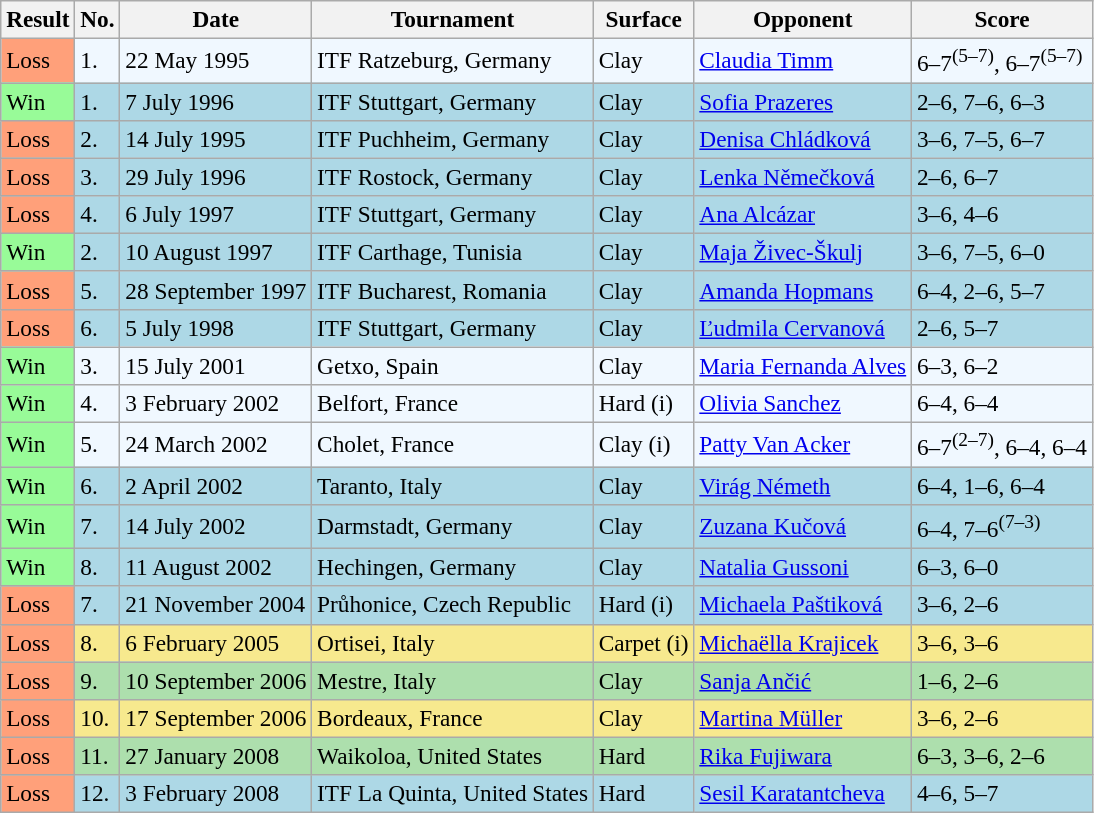<table class="sortable wikitable" style=font-size:97%>
<tr>
<th>Result</th>
<th>No.</th>
<th>Date</th>
<th>Tournament</th>
<th>Surface</th>
<th>Opponent</th>
<th class="unsortable">Score</th>
</tr>
<tr style="background:#f0f8ff;">
<td style="background:#ffa07a;">Loss</td>
<td>1.</td>
<td>22 May 1995</td>
<td>ITF Ratzeburg, Germany</td>
<td>Clay</td>
<td> <a href='#'>Claudia Timm</a></td>
<td>6–7<sup>(5–7)</sup>, 6–7<sup>(5–7)</sup></td>
</tr>
<tr style="background:lightblue;">
<td style="background:#98fb98;">Win</td>
<td>1.</td>
<td>7 July 1996</td>
<td>ITF Stuttgart, Germany</td>
<td>Clay</td>
<td> <a href='#'>Sofia Prazeres</a></td>
<td>2–6, 7–6, 6–3</td>
</tr>
<tr style="background:lightblue;">
<td style="background:#ffa07a;">Loss</td>
<td>2.</td>
<td>14 July 1995</td>
<td>ITF Puchheim, Germany</td>
<td>Clay</td>
<td> <a href='#'>Denisa Chládková</a></td>
<td>3–6, 7–5, 6–7</td>
</tr>
<tr style="background:lightblue;">
<td style="background:#ffa07a;">Loss</td>
<td>3.</td>
<td>29 July 1996</td>
<td>ITF Rostock, Germany</td>
<td>Clay</td>
<td> <a href='#'>Lenka Němečková</a></td>
<td>2–6, 6–7</td>
</tr>
<tr style="background:lightblue;">
<td style="background:#ffa07a;">Loss</td>
<td>4.</td>
<td>6 July 1997</td>
<td>ITF Stuttgart, Germany</td>
<td>Clay</td>
<td> <a href='#'>Ana Alcázar</a></td>
<td>3–6, 4–6</td>
</tr>
<tr style="background:lightblue;">
<td style="background:#98fb98;">Win</td>
<td>2.</td>
<td>10 August 1997</td>
<td>ITF Carthage, Tunisia</td>
<td>Clay</td>
<td> <a href='#'>Maja Živec-Škulj</a></td>
<td>3–6, 7–5, 6–0</td>
</tr>
<tr style="background:lightblue;">
<td style="background:#ffa07a;">Loss</td>
<td>5.</td>
<td>28 September 1997</td>
<td>ITF Bucharest, Romania</td>
<td>Clay</td>
<td> <a href='#'>Amanda Hopmans</a></td>
<td>6–4, 2–6, 5–7</td>
</tr>
<tr style="background:lightblue;">
<td style="background:#ffa07a;">Loss</td>
<td>6.</td>
<td>5 July 1998</td>
<td>ITF Stuttgart, Germany</td>
<td>Clay</td>
<td> <a href='#'>Ľudmila Cervanová</a></td>
<td>2–6, 5–7</td>
</tr>
<tr style="background:#f0f8ff;">
<td style="background:#98fb98;">Win</td>
<td>3.</td>
<td>15 July 2001</td>
<td>Getxo, Spain</td>
<td>Clay</td>
<td> <a href='#'>Maria Fernanda Alves</a></td>
<td>6–3, 6–2</td>
</tr>
<tr style="background:#f0f8ff;">
<td style="background:#98fb98;">Win</td>
<td>4.</td>
<td>3 February 2002</td>
<td>Belfort, France</td>
<td>Hard (i)</td>
<td> <a href='#'>Olivia Sanchez</a></td>
<td>6–4, 6–4</td>
</tr>
<tr style="background:#f0f8ff;">
<td style="background:#98fb98;">Win</td>
<td>5.</td>
<td>24 March 2002</td>
<td>Cholet, France</td>
<td>Clay (i)</td>
<td> <a href='#'>Patty Van Acker</a></td>
<td>6–7<sup>(2–7)</sup>, 6–4, 6–4</td>
</tr>
<tr style="background:lightblue;">
<td style="background:#98fb98;">Win</td>
<td>6.</td>
<td>2 April 2002</td>
<td>Taranto, Italy</td>
<td>Clay</td>
<td> <a href='#'>Virág Németh</a></td>
<td>6–4, 1–6, 6–4</td>
</tr>
<tr style="background:lightblue;">
<td style="background:#98fb98;">Win</td>
<td>7.</td>
<td>14 July 2002</td>
<td>Darmstadt, Germany</td>
<td>Clay</td>
<td> <a href='#'>Zuzana Kučová</a></td>
<td>6–4, 7–6<sup>(7–3)</sup></td>
</tr>
<tr style="background:lightblue;">
<td style="background:#98fb98;">Win</td>
<td>8.</td>
<td>11 August 2002</td>
<td>Hechingen, Germany</td>
<td>Clay</td>
<td> <a href='#'>Natalia Gussoni</a></td>
<td>6–3, 6–0</td>
</tr>
<tr style="background:lightblue;">
<td style="background:#ffa07a;">Loss</td>
<td>7.</td>
<td>21 November 2004</td>
<td>Průhonice, Czech Republic</td>
<td>Hard (i)</td>
<td> <a href='#'>Michaela Paštiková</a></td>
<td>3–6, 2–6</td>
</tr>
<tr style="background:#f7e98e;">
<td style="background:#ffa07a;">Loss</td>
<td>8.</td>
<td>6 February 2005</td>
<td>Ortisei, Italy</td>
<td>Carpet (i)</td>
<td> <a href='#'>Michaëlla Krajicek</a></td>
<td>3–6, 3–6</td>
</tr>
<tr style="background:#addfad;">
<td style="background:#ffa07a;">Loss</td>
<td>9.</td>
<td>10 September 2006</td>
<td>Mestre, Italy</td>
<td>Clay</td>
<td> <a href='#'>Sanja Ančić</a></td>
<td>1–6, 2–6</td>
</tr>
<tr style="background:#f7e98e;">
<td style="background:#ffa07a;">Loss</td>
<td>10.</td>
<td>17 September 2006</td>
<td>Bordeaux, France</td>
<td>Clay</td>
<td> <a href='#'>Martina Müller</a></td>
<td>3–6, 2–6</td>
</tr>
<tr style="background:#addfad;">
<td style="background:#ffa07a;">Loss</td>
<td>11.</td>
<td>27 January 2008</td>
<td>Waikoloa, United States</td>
<td>Hard</td>
<td> <a href='#'>Rika Fujiwara</a></td>
<td>6–3, 3–6, 2–6</td>
</tr>
<tr style="background:lightblue;">
<td style="background:#ffa07a;">Loss</td>
<td>12.</td>
<td>3 February 2008</td>
<td>ITF La Quinta, United States</td>
<td>Hard</td>
<td> <a href='#'>Sesil Karatantcheva</a></td>
<td>4–6, 5–7</td>
</tr>
</table>
